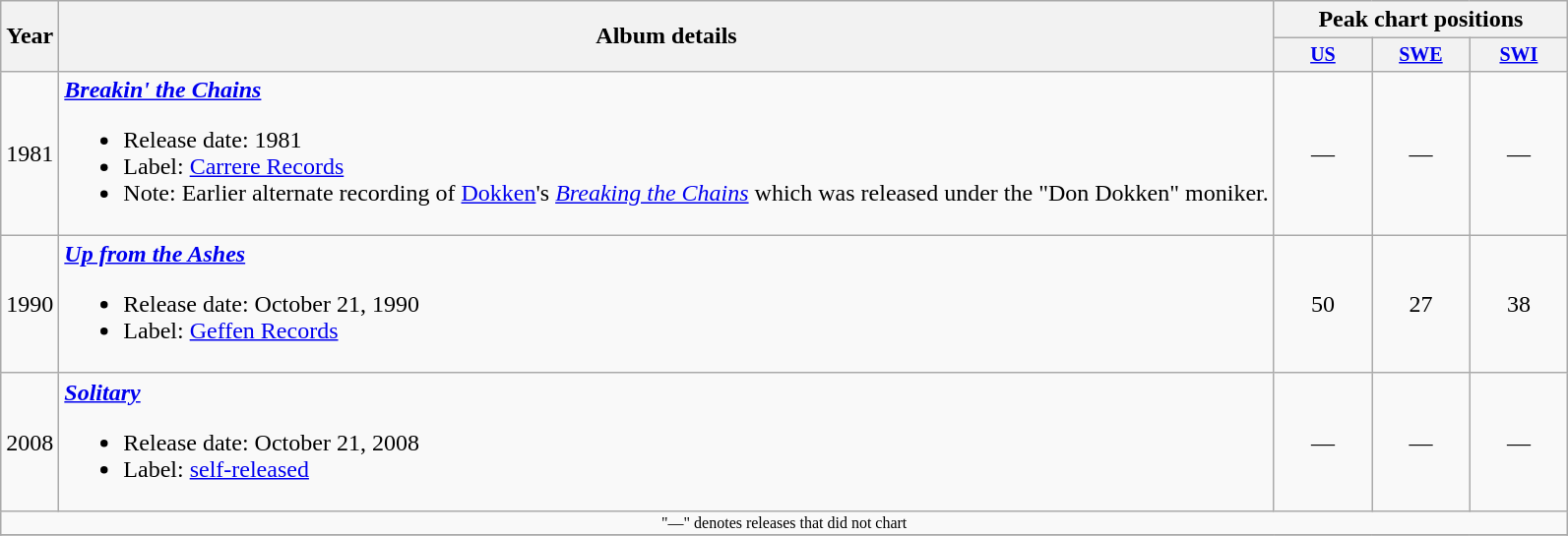<table class="wikitable" style="text-align:center;">
<tr>
<th rowspan="2">Year</th>
<th rowspan="2">Album details</th>
<th colspan="3">Peak chart positions</th>
</tr>
<tr style="font-size:smaller;">
<th width="60"><a href='#'>US</a><br></th>
<th width="60"><a href='#'>SWE</a><br></th>
<th width="60"><a href='#'>SWI</a><br></th>
</tr>
<tr>
<td>1981</td>
<td align="left"><strong><em><a href='#'>Breakin' the Chains</a></em></strong><br><ul><li>Release date: 1981</li><li>Label: <a href='#'>Carrere Records</a></li><li>Note: Earlier alternate recording of <a href='#'>Dokken</a>'s <em><a href='#'>Breaking the Chains</a></em> which was released under the "Don Dokken" moniker.</li></ul></td>
<td>—</td>
<td>—</td>
<td>—</td>
</tr>
<tr>
<td>1990</td>
<td align="left"><strong><em><a href='#'>Up from the Ashes</a></em></strong><br><ul><li>Release date: October 21, 1990</li><li>Label: <a href='#'>Geffen Records</a></li></ul></td>
<td>50</td>
<td>27</td>
<td>38</td>
</tr>
<tr>
<td>2008</td>
<td align="left"><strong><em><a href='#'>Solitary</a></em></strong><br><ul><li>Release date: October 21, 2008</li><li>Label: <a href='#'>self-released</a></li></ul></td>
<td>—</td>
<td>—</td>
<td>—</td>
</tr>
<tr>
<td colspan="10" style="font-size:8pt">"—" denotes releases that did not chart</td>
</tr>
<tr>
</tr>
</table>
